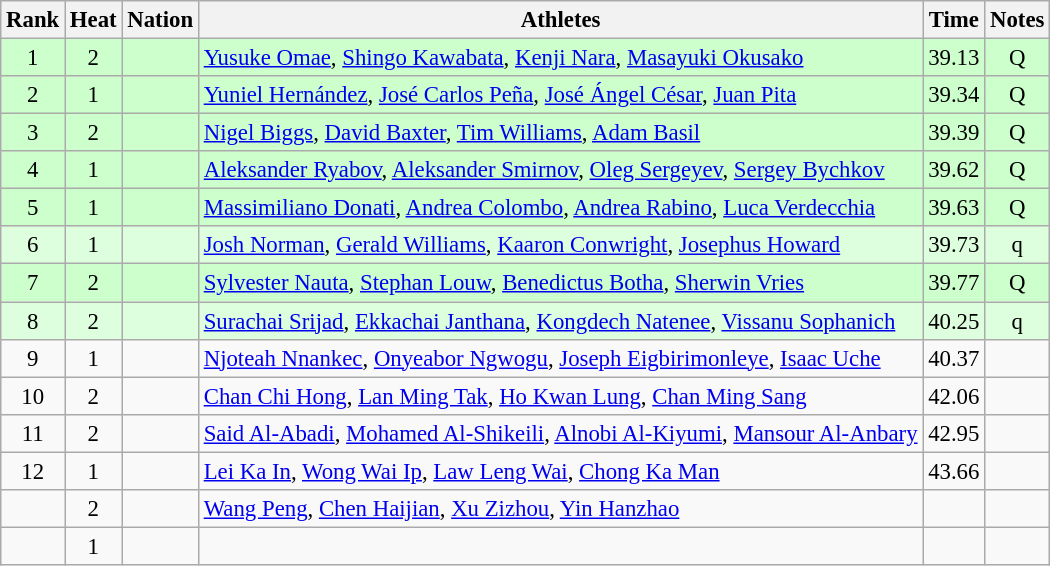<table class="wikitable sortable" style="text-align:center;font-size:95%">
<tr>
<th>Rank</th>
<th>Heat</th>
<th>Nation</th>
<th>Athletes</th>
<th>Time</th>
<th>Notes</th>
</tr>
<tr bgcolor=ccffcc>
<td>1</td>
<td>2</td>
<td align=left></td>
<td align=left><a href='#'>Yusuke Omae</a>, <a href='#'>Shingo Kawabata</a>, <a href='#'>Kenji Nara</a>, <a href='#'>Masayuki Okusako</a></td>
<td>39.13</td>
<td>Q</td>
</tr>
<tr bgcolor=ccffcc>
<td>2</td>
<td>1</td>
<td align=left></td>
<td align=left><a href='#'>Yuniel Hernández</a>, <a href='#'>José Carlos Peña</a>, <a href='#'>José Ángel César</a>, <a href='#'>Juan Pita</a></td>
<td>39.34</td>
<td>Q</td>
</tr>
<tr bgcolor=ccffcc>
<td>3</td>
<td>2</td>
<td align=left></td>
<td align=left><a href='#'>Nigel Biggs</a>, <a href='#'>David Baxter</a>, <a href='#'>Tim Williams</a>, <a href='#'>Adam Basil</a></td>
<td>39.39</td>
<td>Q</td>
</tr>
<tr bgcolor=ccffcc>
<td>4</td>
<td>1</td>
<td align=left></td>
<td align=left><a href='#'>Aleksander Ryabov</a>, <a href='#'>Aleksander Smirnov</a>, <a href='#'>Oleg Sergeyev</a>, <a href='#'>Sergey Bychkov</a></td>
<td>39.62</td>
<td>Q</td>
</tr>
<tr bgcolor=ccffcc>
<td>5</td>
<td>1</td>
<td align=left></td>
<td align=left><a href='#'>Massimiliano Donati</a>, <a href='#'>Andrea Colombo</a>, <a href='#'>Andrea Rabino</a>, <a href='#'>Luca Verdecchia</a></td>
<td>39.63</td>
<td>Q</td>
</tr>
<tr bgcolor=ddffdd>
<td>6</td>
<td>1</td>
<td align=left></td>
<td align=left><a href='#'>Josh Norman</a>, <a href='#'>Gerald Williams</a>, <a href='#'>Kaaron Conwright</a>, <a href='#'>Josephus Howard</a></td>
<td>39.73</td>
<td>q</td>
</tr>
<tr bgcolor=ccffcc>
<td>7</td>
<td>2</td>
<td align=left></td>
<td align=left><a href='#'>Sylvester Nauta</a>, <a href='#'>Stephan Louw</a>, <a href='#'>Benedictus Botha</a>, <a href='#'>Sherwin Vries</a></td>
<td>39.77</td>
<td>Q</td>
</tr>
<tr bgcolor=ddffdd>
<td>8</td>
<td>2</td>
<td align=left></td>
<td align=left><a href='#'>Surachai Srijad</a>, <a href='#'>Ekkachai Janthana</a>, <a href='#'>Kongdech Natenee</a>, <a href='#'>Vissanu Sophanich</a></td>
<td>40.25</td>
<td>q</td>
</tr>
<tr>
<td>9</td>
<td>1</td>
<td align=left></td>
<td align=left><a href='#'>Njoteah Nnankec</a>, <a href='#'>Onyeabor Ngwogu</a>, <a href='#'>Joseph Eigbirimonleye</a>, <a href='#'>Isaac Uche</a></td>
<td>40.37</td>
<td></td>
</tr>
<tr>
<td>10</td>
<td>2</td>
<td align=left></td>
<td align=left><a href='#'>Chan Chi Hong</a>, <a href='#'>Lan Ming Tak</a>, <a href='#'>Ho Kwan Lung</a>, <a href='#'>Chan Ming Sang</a></td>
<td>42.06</td>
<td></td>
</tr>
<tr>
<td>11</td>
<td>2</td>
<td align=left></td>
<td align=left><a href='#'>Said Al-Abadi</a>, <a href='#'>Mohamed Al-Shikeili</a>, <a href='#'>Alnobi Al-Kiyumi</a>, <a href='#'>Mansour Al-Anbary</a></td>
<td>42.95</td>
<td></td>
</tr>
<tr>
<td>12</td>
<td>1</td>
<td align=left></td>
<td align=left><a href='#'>Lei Ka In</a>, <a href='#'>Wong Wai Ip</a>, <a href='#'>Law Leng Wai</a>, <a href='#'>Chong Ka Man</a></td>
<td>43.66</td>
<td></td>
</tr>
<tr>
<td></td>
<td>2</td>
<td align=left></td>
<td align=left><a href='#'>Wang Peng</a>, <a href='#'>Chen Haijian</a>, <a href='#'>Xu Zizhou</a>, <a href='#'>Yin Hanzhao</a></td>
<td></td>
<td></td>
</tr>
<tr>
<td></td>
<td>1</td>
<td align=left></td>
<td align=left></td>
<td></td>
<td></td>
</tr>
</table>
